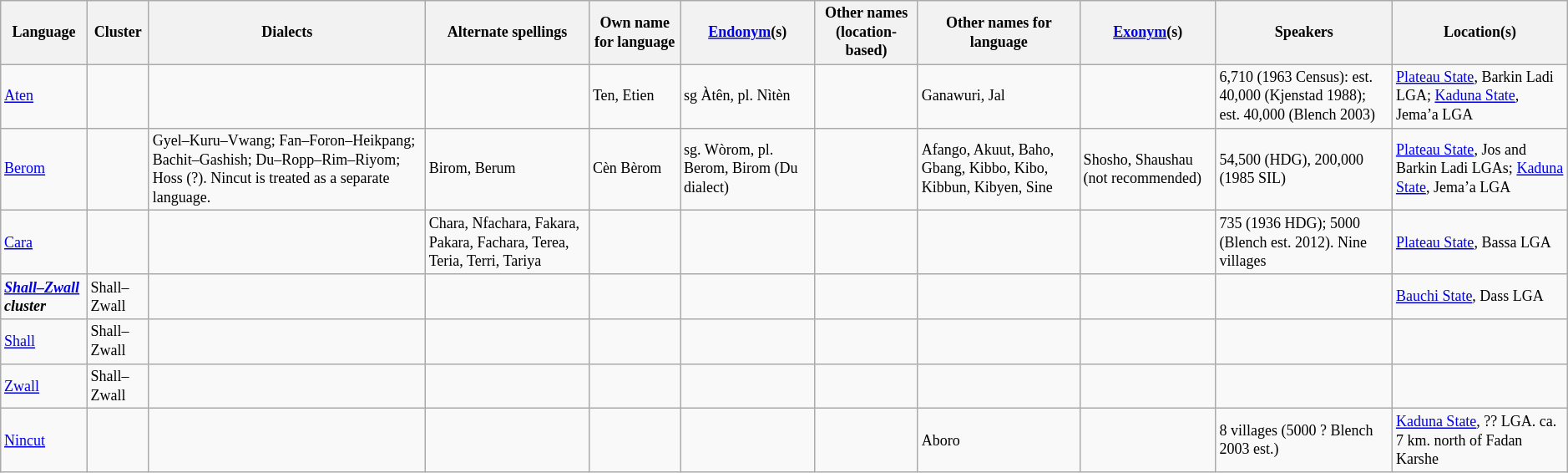<table class="wikitable sortable" | style="font-size: 75%;" |>
<tr>
<th>Language</th>
<th>Cluster</th>
<th>Dialects</th>
<th>Alternate spellings</th>
<th>Own name for language</th>
<th><a href='#'>Endonym</a>(s)</th>
<th>Other names (location-based)</th>
<th>Other names for language</th>
<th><a href='#'>Exonym</a>(s)</th>
<th>Speakers</th>
<th>Location(s)</th>
</tr>
<tr>
<td><a href='#'>Aten</a></td>
<td></td>
<td></td>
<td></td>
<td>Ten, Etien</td>
<td>sg Àtên, pl. Nìtèn</td>
<td></td>
<td>Ganawuri, Jal</td>
<td></td>
<td>6,710 (1963 Census): est. 40,000 (Kjenstad 1988); est. 40,000 (Blench 2003)</td>
<td><a href='#'>Plateau State</a>, Barkin Ladi LGA; <a href='#'>Kaduna State</a>, Jema’a LGA</td>
</tr>
<tr>
<td><a href='#'>Berom</a></td>
<td></td>
<td>Gyel–Kuru–Vwang; Fan–Foron–Heikpang; Bachit–Gashish; Du–Ropp–Rim–Riyom; Hoss (?). Nincut is treated as a separate language.</td>
<td>Birom, Berum</td>
<td>Cèn Bèrom</td>
<td>sg. Wòrom, pl. Berom, Birom (Du dialect)</td>
<td></td>
<td>Afango, Akuut, Baho, Gbang, Kibbo, Kibo, Kibbun, Kibyen, Sine</td>
<td>Shosho, Shaushau (not recommended)</td>
<td>54,500 (HDG), 200,000 (1985 SIL)</td>
<td><a href='#'>Plateau State</a>, Jos and Barkin Ladi LGAs; <a href='#'>Kaduna State</a>, Jema’a LGA</td>
</tr>
<tr>
<td><a href='#'>Cara</a></td>
<td></td>
<td></td>
<td>Chara, Nfachara, Fakara, Pakara, Fachara, Terea, Teria, Terri, Tariya</td>
<td></td>
<td></td>
<td></td>
<td></td>
<td></td>
<td>735 (1936 HDG); 5000 (Blench est. 2012). Nine villages</td>
<td><a href='#'>Plateau State</a>, Bassa LGA</td>
</tr>
<tr>
<td><strong><em><a href='#'>Shall–Zwall</a> cluster</em></strong></td>
<td>Shall–Zwall</td>
<td></td>
<td></td>
<td></td>
<td></td>
<td></td>
<td></td>
<td></td>
<td></td>
<td><a href='#'>Bauchi State</a>, Dass LGA</td>
</tr>
<tr>
<td><a href='#'>Shall</a></td>
<td>Shall–Zwall</td>
<td></td>
<td></td>
<td></td>
<td></td>
<td></td>
<td></td>
<td></td>
<td></td>
<td></td>
</tr>
<tr>
<td><a href='#'>Zwall</a></td>
<td>Shall–Zwall</td>
<td></td>
<td></td>
<td></td>
<td></td>
<td></td>
<td></td>
<td></td>
<td></td>
<td></td>
</tr>
<tr>
<td><a href='#'>Nincut</a></td>
<td></td>
<td></td>
<td></td>
<td></td>
<td></td>
<td></td>
<td>Aboro</td>
<td></td>
<td>8 villages (5000 ? Blench 2003 est.)</td>
<td><a href='#'>Kaduna State</a>, ?? LGA. ca. 7 km. north of Fadan Karshe</td>
</tr>
</table>
